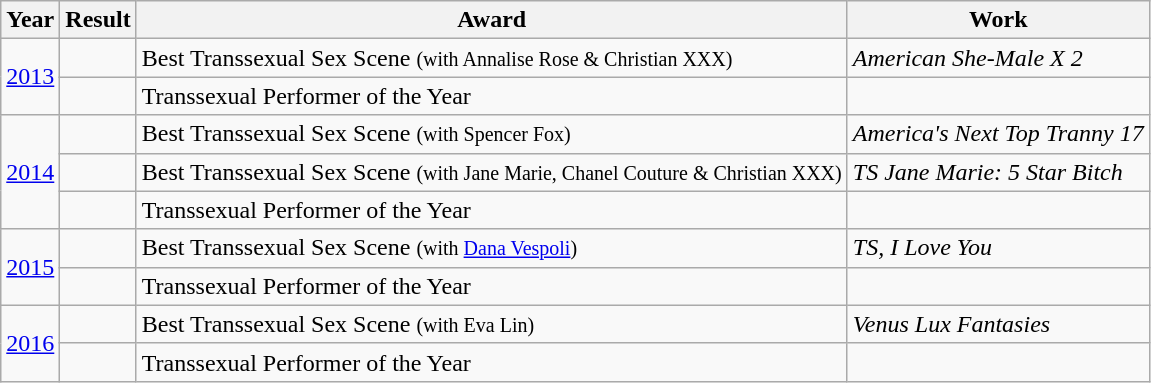<table class="wikitable">
<tr>
<th>Year</th>
<th>Result</th>
<th>Award</th>
<th>Work</th>
</tr>
<tr>
<td rowspan="2"><a href='#'>2013</a></td>
<td></td>
<td>Best Transsexual Sex Scene <small>(with Annalise Rose & Christian XXX)</small></td>
<td><em>American She-Male X 2</em></td>
</tr>
<tr>
<td></td>
<td>Transsexual Performer of the Year</td>
<td></td>
</tr>
<tr>
<td rowspan="3"><a href='#'>2014</a></td>
<td></td>
<td>Best Transsexual Sex Scene <small>(with Spencer Fox)</small></td>
<td><em>America's Next Top Tranny 17</em></td>
</tr>
<tr>
<td></td>
<td>Best Transsexual Sex Scene <small>(with Jane Marie, Chanel Couture & Christian XXX)</small></td>
<td><em>TS Jane Marie: 5 Star Bitch</em></td>
</tr>
<tr>
<td></td>
<td>Transsexual Performer of the Year</td>
<td></td>
</tr>
<tr>
<td rowspan="2"><a href='#'>2015</a></td>
<td></td>
<td>Best Transsexual Sex Scene <small>(with <a href='#'>Dana Vespoli</a>)</small></td>
<td><em>TS, I Love You</em></td>
</tr>
<tr>
<td></td>
<td>Transsexual Performer of the Year</td>
<td></td>
</tr>
<tr>
<td rowspan="2"><a href='#'>2016</a></td>
<td></td>
<td>Best Transsexual Sex Scene <small>(with Eva Lin)</small></td>
<td><em>Venus Lux Fantasies</em></td>
</tr>
<tr>
<td></td>
<td>Transsexual Performer of the Year</td>
<td></td>
</tr>
</table>
